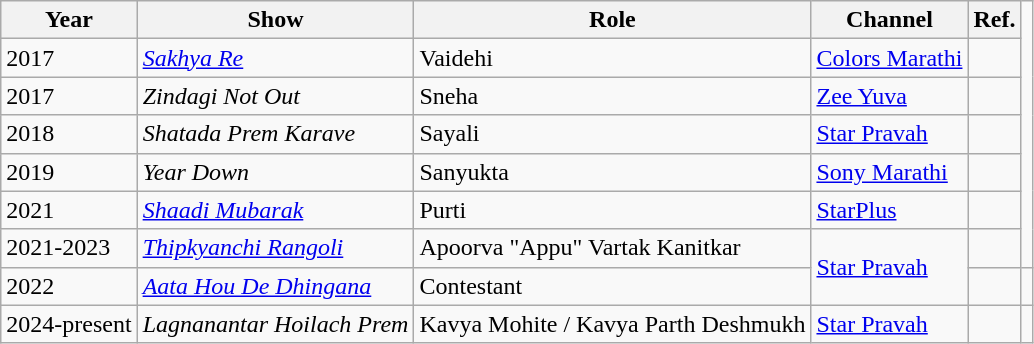<table class="wikitable">
<tr>
<th>Year</th>
<th>Show</th>
<th>Role</th>
<th>Channel</th>
<th>Ref.</th>
</tr>
<tr>
<td>2017</td>
<td><em><a href='#'>Sakhya Re</a></em></td>
<td>Vaidehi</td>
<td><a href='#'>Colors Marathi</a></td>
<td></td>
</tr>
<tr>
<td>2017</td>
<td><em>Zindagi Not Out</em></td>
<td>Sneha</td>
<td><a href='#'>Zee Yuva</a></td>
<td></td>
</tr>
<tr>
<td>2018</td>
<td><em>Shatada Prem Karave</em></td>
<td>Sayali</td>
<td><a href='#'>Star Pravah</a></td>
<td></td>
</tr>
<tr>
<td>2019</td>
<td><em>Year Down</em></td>
<td>Sanyukta</td>
<td><a href='#'>Sony Marathi</a></td>
<td></td>
</tr>
<tr>
<td>2021</td>
<td><em><a href='#'>Shaadi Mubarak</a></em></td>
<td>Purti</td>
<td><a href='#'>StarPlus</a></td>
<td></td>
</tr>
<tr>
<td>2021-2023</td>
<td><em><a href='#'>Thipkyanchi Rangoli</a></em></td>
<td>Apoorva "Appu" Vartak Kanitkar</td>
<td rowspan="2"><a href='#'>Star Pravah</a></td>
<td></td>
</tr>
<tr>
<td>2022</td>
<td><em><a href='#'>Aata Hou De Dhingana</a></em></td>
<td>Contestant</td>
<td></td>
<td></td>
</tr>
<tr>
<td>2024-present</td>
<td><em>Lagnanantar Hoilach Prem</em></td>
<td>Kavya Mohite / Kavya Parth Deshmukh</td>
<td><a href='#'>Star Pravah</a></td>
<td></td>
</tr>
</table>
